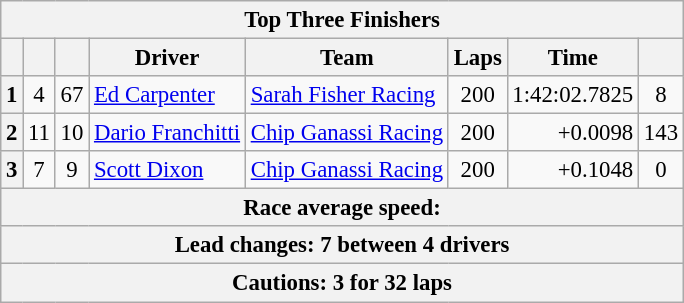<table class="wikitable" style="font-size:95%;">
<tr>
<th colspan=9>Top Three Finishers</th>
</tr>
<tr>
<th></th>
<th></th>
<th></th>
<th>Driver</th>
<th>Team</th>
<th>Laps</th>
<th>Time</th>
<th></th>
</tr>
<tr>
<th>1</th>
<td align=center>4</td>
<td align=center>67</td>
<td> <a href='#'>Ed Carpenter</a></td>
<td><a href='#'>Sarah Fisher Racing</a></td>
<td align=center>200</td>
<td align=right>1:42:02.7825</td>
<td align=center>8</td>
</tr>
<tr>
<th>2</th>
<td align=center>11</td>
<td align=center>10</td>
<td> <a href='#'>Dario Franchitti</a></td>
<td><a href='#'>Chip Ganassi Racing</a></td>
<td align=center>200</td>
<td align=right>+0.0098</td>
<td align=center>143</td>
</tr>
<tr>
<th>3</th>
<td align=center>7</td>
<td align=center>9</td>
<td> <a href='#'>Scott Dixon</a></td>
<td><a href='#'>Chip Ganassi Racing</a></td>
<td align=center>200</td>
<td align=right>+0.1048</td>
<td align=center>0</td>
</tr>
<tr>
<th colspan=9>Race average speed: </th>
</tr>
<tr>
<th colspan=9>Lead changes: 7 between 4 drivers</th>
</tr>
<tr>
<th colspan=9>Cautions: 3 for 32 laps</th>
</tr>
</table>
